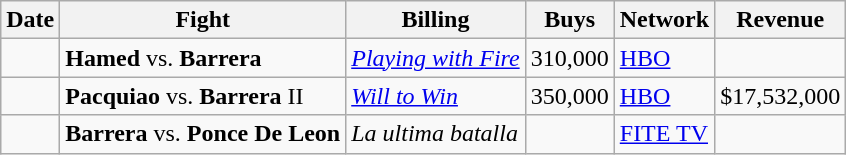<table class="wikitable">
<tr>
<th>Date</th>
<th>Fight</th>
<th>Billing</th>
<th>Buys</th>
<th>Network</th>
<th>Revenue</th>
</tr>
<tr>
<td align=center></td>
<td><strong>Hamed</strong> vs. <strong>Barrera</strong></td>
<td><em><a href='#'>Playing with Fire</a></em></td>
<td>310,000</td>
<td><a href='#'>HBO</a></td>
<td></td>
</tr>
<tr>
<td align=center></td>
<td><strong>Pacquiao</strong> vs. <strong>Barrera</strong> II</td>
<td><em><a href='#'>Will to Win</a></em></td>
<td>350,000</td>
<td><a href='#'>HBO</a></td>
<td>$17,532,000</td>
</tr>
<tr>
<td align=center></td>
<td><strong>Barrera</strong> vs. <strong>Ponce De Leon</strong></td>
<td><em>La ultima batalla</em></td>
<td></td>
<td><a href='#'>FITE TV</a></td>
<td></td>
</tr>
</table>
